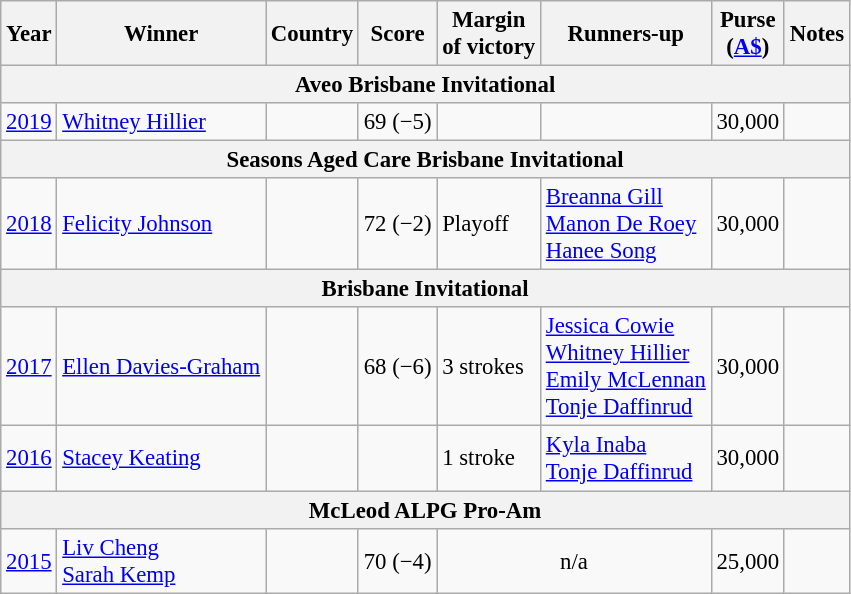<table class="wikitable" style="font-size:95%;">
<tr>
<th>Year</th>
<th>Winner</th>
<th>Country</th>
<th>Score</th>
<th>Margin<br>of victory</th>
<th>Runners-up</th>
<th>Purse<br>(<a href='#'>A$</a>)</th>
<th>Notes</th>
</tr>
<tr>
<th colspan=8>Aveo Brisbane Invitational</th>
</tr>
<tr>
<td><a href='#'>2019</a></td>
<td><a href='#'>Whitney Hillier</a></td>
<td></td>
<td align=center>69 (−5)</td>
<td></td>
<td></td>
<td align=right>30,000</td>
<td></td>
</tr>
<tr>
<th colspan=8>Seasons Aged Care Brisbane Invitational</th>
</tr>
<tr>
<td><a href='#'>2018</a></td>
<td><a href='#'>Felicity Johnson</a></td>
<td></td>
<td align=center>72 (−2)</td>
<td>Playoff</td>
<td> <a href='#'>Breanna Gill</a><br> <a href='#'>Manon De Roey</a><br> <a href='#'>Hanee Song</a></td>
<td align=right>30,000</td>
<td></td>
</tr>
<tr>
<th colspan=8>Brisbane Invitational</th>
</tr>
<tr>
<td><a href='#'>2017</a></td>
<td><a href='#'>Ellen Davies-Graham</a></td>
<td></td>
<td align=center>68 (−6)</td>
<td>3 strokes</td>
<td> <a href='#'>Jessica Cowie</a><br> <a href='#'>Whitney Hillier</a><br> <a href='#'>Emily McLennan</a><br> <a href='#'>Tonje Daffinrud</a></td>
<td align=right>30,000</td>
<td></td>
</tr>
<tr>
<td><a href='#'>2016</a></td>
<td><a href='#'>Stacey Keating</a></td>
<td></td>
<td align=center></td>
<td>1 stroke</td>
<td> <a href='#'>Kyla Inaba</a><br> <a href='#'>Tonje Daffinrud</a></td>
<td align=right>30,000</td>
<td></td>
</tr>
<tr>
<th colspan=8>McLeod ALPG Pro-Am</th>
</tr>
<tr>
<td><a href='#'>2015</a></td>
<td><a href='#'>Liv Cheng</a><br><a href='#'>Sarah Kemp</a></td>
<td><br></td>
<td align=center>70 (−4)</td>
<td align=center colspan=2>n/a</td>
<td align=right>25,000</td>
<td></td>
</tr>
</table>
